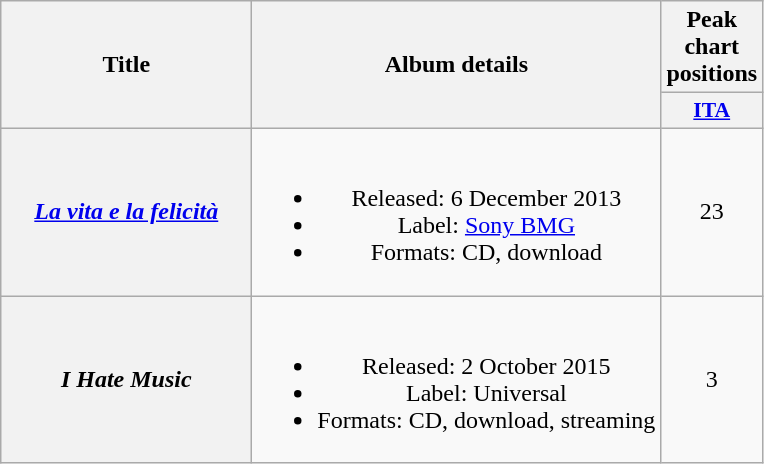<table class="wikitable plainrowheaders" style="text-align:center;" border="1">
<tr>
<th scope="col" rowspan="2" style="width:10em;">Title</th>
<th scope="col" rowspan="2">Album details</th>
<th scope="col" colspan="1">Peak chart positions</th>
</tr>
<tr>
<th scope="col" style="width:3em;font-size:90%;"><a href='#'>ITA</a><br></th>
</tr>
<tr>
<th scope="row"><em><a href='#'>La vita e la felicità</a></em></th>
<td><br><ul><li>Released: 6 December 2013</li><li>Label: <a href='#'>Sony BMG</a></li><li>Formats: CD, download</li></ul></td>
<td>23</td>
</tr>
<tr>
<th scope="row"><em>I Hate Music</em></th>
<td><br><ul><li>Released: 2 October 2015</li><li>Label: Universal</li><li>Formats: CD, download, streaming</li></ul></td>
<td>3</td>
</tr>
</table>
